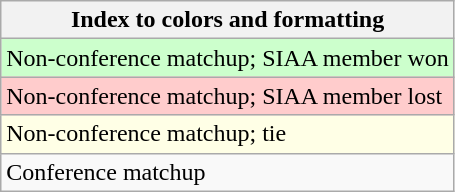<table class="wikitable">
<tr>
<th>Index to colors and formatting</th>
</tr>
<tr bgcolor=#ccffcc>
<td>Non-conference matchup; SIAA member won</td>
</tr>
<tr bgcolor=#ffcccc>
<td>Non-conference matchup; SIAA member lost</td>
</tr>
<tr bgcolor=#ffffe6>
<td>Non-conference matchup; tie</td>
</tr>
<tr>
<td>Conference matchup</td>
</tr>
</table>
